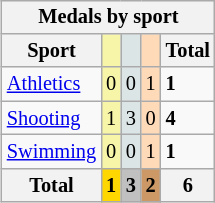<table class="wikitable" style="font-size:85%; float:right;">
<tr style="background:#efefef;">
<th colspan=5>Medals by sport</th>
</tr>
<tr>
<th>Sport</th>
<td bgcolor=F7F6A8></td>
<td bgcolor=DCE5E5></td>
<td bgcolor=FFDAB9></td>
<th>Total</th>
</tr>
<tr>
<td><a href='#'>Athletics</a></td>
<td bgcolor=F7F6A8>0</td>
<td bgcolor=DCE5E5>0</td>
<td bgcolor=FFDAB9>1</td>
<td><strong>1</strong></td>
</tr>
<tr>
<td><a href='#'>Shooting</a></td>
<td bgcolor=F7F6A8>1</td>
<td bgcolor=DCE5E5>3</td>
<td bgcolor=FFDAB9>0</td>
<td><strong>4</strong></td>
</tr>
<tr>
<td><a href='#'>Swimming</a></td>
<td bgcolor=F7F6A8>0</td>
<td bgcolor=DCE5E5>0</td>
<td bgcolor=FFDAB9>1</td>
<td><strong>1</strong></td>
</tr>
<tr>
<th>Total</th>
<th style=background:gold>1</th>
<th style=background:silver>3</th>
<th style=background:#c96>2</th>
<th>6</th>
</tr>
</table>
